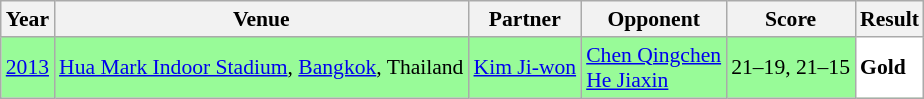<table class="sortable wikitable" style="font-size: 90%;">
<tr>
<th>Year</th>
<th>Venue</th>
<th>Partner</th>
<th>Opponent</th>
<th>Score</th>
<th>Result</th>
</tr>
<tr style="background:#98FB98">
<td align="center"><a href='#'>2013</a></td>
<td align="left"><a href='#'>Hua Mark Indoor Stadium</a>, <a href='#'>Bangkok</a>, Thailand</td>
<td align="left"> <a href='#'>Kim Ji-won</a></td>
<td align="left"> <a href='#'>Chen Qingchen</a><br> <a href='#'>He Jiaxin</a></td>
<td align="left">21–19, 21–15</td>
<td style="text-align:left; background:white"> <strong>Gold</strong></td>
</tr>
</table>
